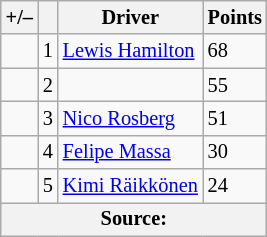<table class="wikitable" style="font-size: 85%;">
<tr>
<th>+/–</th>
<th></th>
<th>Driver</th>
<th>Points</th>
</tr>
<tr>
<td align="left"></td>
<td align="center">1</td>
<td> <a href='#'>Lewis Hamilton</a></td>
<td align="left">68</td>
</tr>
<tr>
<td align="left"></td>
<td align="center">2</td>
<td></td>
<td align="left">55</td>
</tr>
<tr>
<td align="left"></td>
<td align="center">3</td>
<td> <a href='#'>Nico Rosberg</a></td>
<td align="left">51</td>
</tr>
<tr>
<td align="left"></td>
<td align="center">4</td>
<td> <a href='#'>Felipe Massa</a></td>
<td align="left">30</td>
</tr>
<tr>
<td align="left"></td>
<td align="center">5</td>
<td> <a href='#'>Kimi Räikkönen</a></td>
<td align="left">24</td>
</tr>
<tr>
<th colspan=4>Source:</th>
</tr>
</table>
